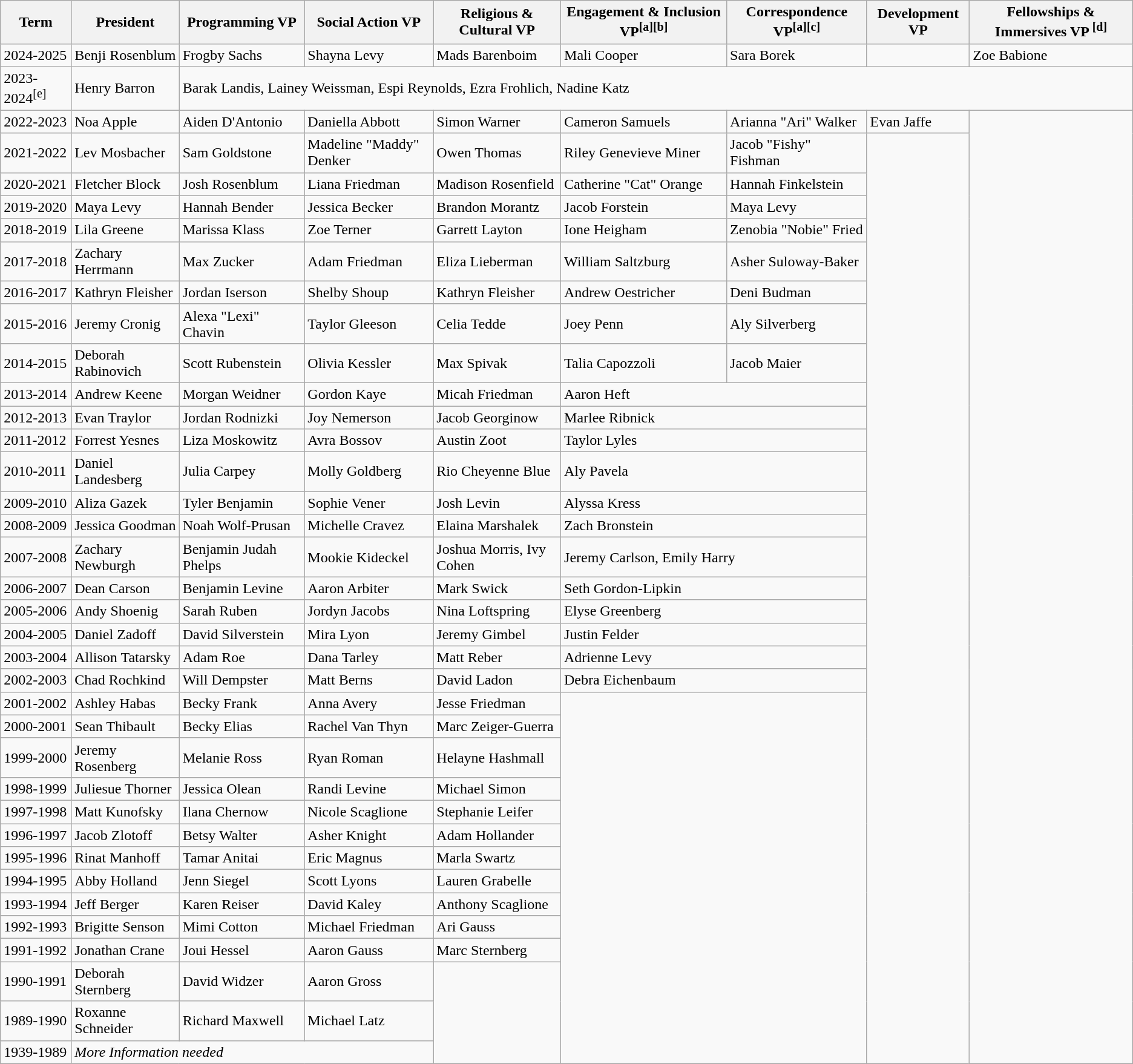<table class="wikitable">
<tr>
<th>Term</th>
<th>President</th>
<th>Programming VP</th>
<th>Social Action VP</th>
<th>Religious & Cultural VP</th>
<th>Engagement & Inclusion VP<sup>[a][b]</sup></th>
<th>Correspondence VP<sup>[a][c]</sup></th>
<th>Development VP</th>
<th>Fellowships & Immersives VP <sup>[d]</sup></th>
</tr>
<tr>
<td>2024-2025</td>
<td>Benji Rosenblum</td>
<td>Frogby Sachs</td>
<td>Shayna Levy</td>
<td>Mads Barenboim</td>
<td>Mali Cooper</td>
<td>Sara Borek</td>
<td></td>
<td>Zoe Babione</td>
</tr>
<tr>
<td>2023-2024<sup>[e]</sup></td>
<td>Henry Barron</td>
<td colspan=7>Barak Landis, Lainey Weissman, Espi Reynolds, Ezra Frohlich, Nadine Katz</td>
</tr>
<tr>
<td>2022-2023</td>
<td>Noa Apple</td>
<td>Aiden D'Antonio</td>
<td>Daniella Abbott</td>
<td>Simon Warner</td>
<td>Cameron Samuels</td>
<td>Arianna "Ari" Walker</td>
<td>Evan Jaffe</td>
<td rowspan=41></td>
</tr>
<tr>
<td>2021-2022</td>
<td>Lev Mosbacher</td>
<td>Sam Goldstone</td>
<td>Madeline "Maddy" Denker</td>
<td>Owen Thomas</td>
<td>Riley Genevieve Miner</td>
<td>Jacob "Fishy" Fishman</td>
<td rowspan=40></td>
</tr>
<tr>
<td>2020-2021</td>
<td>Fletcher Block</td>
<td>Josh Rosenblum</td>
<td>Liana Friedman</td>
<td>Madison Rosenfield</td>
<td>Catherine "Cat" Orange</td>
<td>Hannah Finkelstein</td>
</tr>
<tr>
<td>2019-2020</td>
<td>Maya Levy</td>
<td>Hannah Bender</td>
<td>Jessica Becker</td>
<td>Brandon Morantz</td>
<td>Jacob Forstein</td>
<td>Maya Levy</td>
</tr>
<tr>
<td>2018-2019</td>
<td>Lila Greene</td>
<td>Marissa Klass</td>
<td>Zoe Terner</td>
<td>Garrett Layton</td>
<td>Ione Heigham</td>
<td>Zenobia "Nobie" Fried</td>
</tr>
<tr>
<td>2017-2018</td>
<td>Zachary Herrmann</td>
<td>Max Zucker</td>
<td>Adam Friedman</td>
<td>Eliza Lieberman</td>
<td>William Saltzburg</td>
<td>Asher Suloway-Baker</td>
</tr>
<tr>
<td>2016-2017</td>
<td>Kathryn Fleisher</td>
<td>Jordan Iserson</td>
<td>Shelby Shoup</td>
<td>Kathryn Fleisher</td>
<td>Andrew Oestricher</td>
<td>Deni Budman</td>
</tr>
<tr>
<td>2015-2016</td>
<td>Jeremy Cronig</td>
<td>Alexa "Lexi" Chavin</td>
<td>Taylor Gleeson</td>
<td>Celia Tedde</td>
<td>Joey Penn</td>
<td>Aly Silverberg</td>
</tr>
<tr>
<td>2014-2015</td>
<td>Deborah Rabinovich</td>
<td>Scott Rubenstein</td>
<td>Olivia Kessler</td>
<td>Max Spivak</td>
<td>Talia Capozzoli</td>
<td>Jacob Maier</td>
</tr>
<tr>
<td>2013-2014</td>
<td>Andrew Keene</td>
<td>Morgan Weidner</td>
<td>Gordon Kaye</td>
<td>Micah Friedman</td>
<td colspan=2>Aaron Heft</td>
</tr>
<tr>
<td>2012-2013</td>
<td>Evan Traylor</td>
<td>Jordan Rodnizki</td>
<td>Joy Nemerson</td>
<td>Jacob Georginow</td>
<td colspan=2>Marlee Ribnick</td>
</tr>
<tr>
<td>2011-2012</td>
<td>Forrest Yesnes</td>
<td>Liza Moskowitz</td>
<td>Avra Bossov</td>
<td>Austin Zoot</td>
<td colspan=2>Taylor Lyles</td>
</tr>
<tr>
<td>2010-2011</td>
<td>Daniel Landesberg</td>
<td>Julia Carpey</td>
<td>Molly Goldberg</td>
<td>Rio Cheyenne Blue</td>
<td colspan=2>Aly Pavela</td>
</tr>
<tr>
<td>2009-2010</td>
<td>Aliza Gazek</td>
<td>Tyler Benjamin</td>
<td>Sophie Vener</td>
<td>Josh Levin</td>
<td colspan=2>Alyssa Kress</td>
</tr>
<tr>
<td>2008-2009</td>
<td>Jessica Goodman</td>
<td>Noah Wolf-Prusan</td>
<td>Michelle Cravez</td>
<td>Elaina Marshalek</td>
<td colspan=2>Zach Bronstein</td>
</tr>
<tr>
<td>2007-2008</td>
<td>Zachary Newburgh</td>
<td>Benjamin Judah Phelps</td>
<td>Mookie Kideckel</td>
<td>Joshua Morris, Ivy Cohen</td>
<td colspan=2>Jeremy Carlson, Emily Harry</td>
</tr>
<tr>
<td>2006-2007</td>
<td>Dean Carson</td>
<td>Benjamin Levine</td>
<td>Aaron Arbiter</td>
<td>Mark Swick</td>
<td colspan=2>Seth Gordon-Lipkin</td>
</tr>
<tr>
<td>2005-2006</td>
<td>Andy Shoenig</td>
<td>Sarah Ruben</td>
<td>Jordyn Jacobs</td>
<td>Nina Loftspring</td>
<td colspan=2>Elyse Greenberg</td>
</tr>
<tr>
<td>2004-2005</td>
<td>Daniel Zadoff</td>
<td>David Silverstein</td>
<td>Mira Lyon</td>
<td>Jeremy Gimbel</td>
<td colspan=2>Justin Felder</td>
</tr>
<tr>
<td>2003-2004</td>
<td>Allison Tatarsky</td>
<td>Adam Roe</td>
<td>Dana Tarley</td>
<td>Matt Reber</td>
<td colspan=2>Adrienne Levy</td>
</tr>
<tr>
<td>2002-2003</td>
<td>Chad Rochkind</td>
<td>Will Dempster</td>
<td>Matt Berns</td>
<td>David Ladon</td>
<td colspan=2>Debra Eichenbaum</td>
</tr>
<tr>
<td>2001-2002</td>
<td>Ashley Habas</td>
<td>Becky Frank</td>
<td>Anna Avery</td>
<td>Jesse Friedman</td>
<td colspan="2" rowspan="14"></td>
</tr>
<tr>
<td>2000-2001</td>
<td>Sean Thibault</td>
<td>Becky Elias</td>
<td>Rachel Van Thyn</td>
<td>Marc Zeiger-Guerra</td>
</tr>
<tr>
<td>1999-2000</td>
<td>Jeremy Rosenberg</td>
<td>Melanie Ross</td>
<td>Ryan Roman</td>
<td>Helayne Hashmall</td>
</tr>
<tr>
<td>1998-1999</td>
<td>Juliesue Thorner</td>
<td>Jessica Olean</td>
<td>Randi Levine</td>
<td>Michael Simon</td>
</tr>
<tr>
<td>1997-1998</td>
<td>Matt Kunofsky</td>
<td>Ilana Chernow</td>
<td>Nicole Scaglione</td>
<td>Stephanie Leifer</td>
</tr>
<tr>
<td>1996-1997</td>
<td>Jacob Zlotoff</td>
<td>Betsy Walter</td>
<td>Asher Knight</td>
<td>Adam Hollander</td>
</tr>
<tr>
<td>1995-1996</td>
<td>Rinat Manhoff</td>
<td>Tamar Anitai</td>
<td>Eric Magnus</td>
<td>Marla Swartz</td>
</tr>
<tr>
<td>1994-1995</td>
<td>Abby Holland</td>
<td>Jenn Siegel</td>
<td>Scott Lyons</td>
<td>Lauren Grabelle</td>
</tr>
<tr>
<td>1993-1994</td>
<td>Jeff Berger</td>
<td>Karen Reiser</td>
<td>David Kaley</td>
<td>Anthony Scaglione</td>
</tr>
<tr>
<td>1992-1993</td>
<td>Brigitte Senson</td>
<td>Mimi Cotton</td>
<td>Michael Friedman</td>
<td>Ari Gauss</td>
</tr>
<tr>
<td>1991-1992</td>
<td>Jonathan Crane</td>
<td>Joui Hessel</td>
<td>Aaron Gauss</td>
<td>Marc Sternberg</td>
</tr>
<tr>
<td>1990-1991</td>
<td>Deborah Sternberg</td>
<td>David Widzer</td>
<td>Aaron Gross</td>
<td colspan="1" rowspan="3"></td>
</tr>
<tr>
<td>1989-1990</td>
<td>Roxanne Schneider</td>
<td>Richard Maxwell</td>
<td>Michael Latz</td>
</tr>
<tr>
<td>1939-1989</td>
<td colspan="3"><em>More Information needed</em></td>
</tr>
</table>
